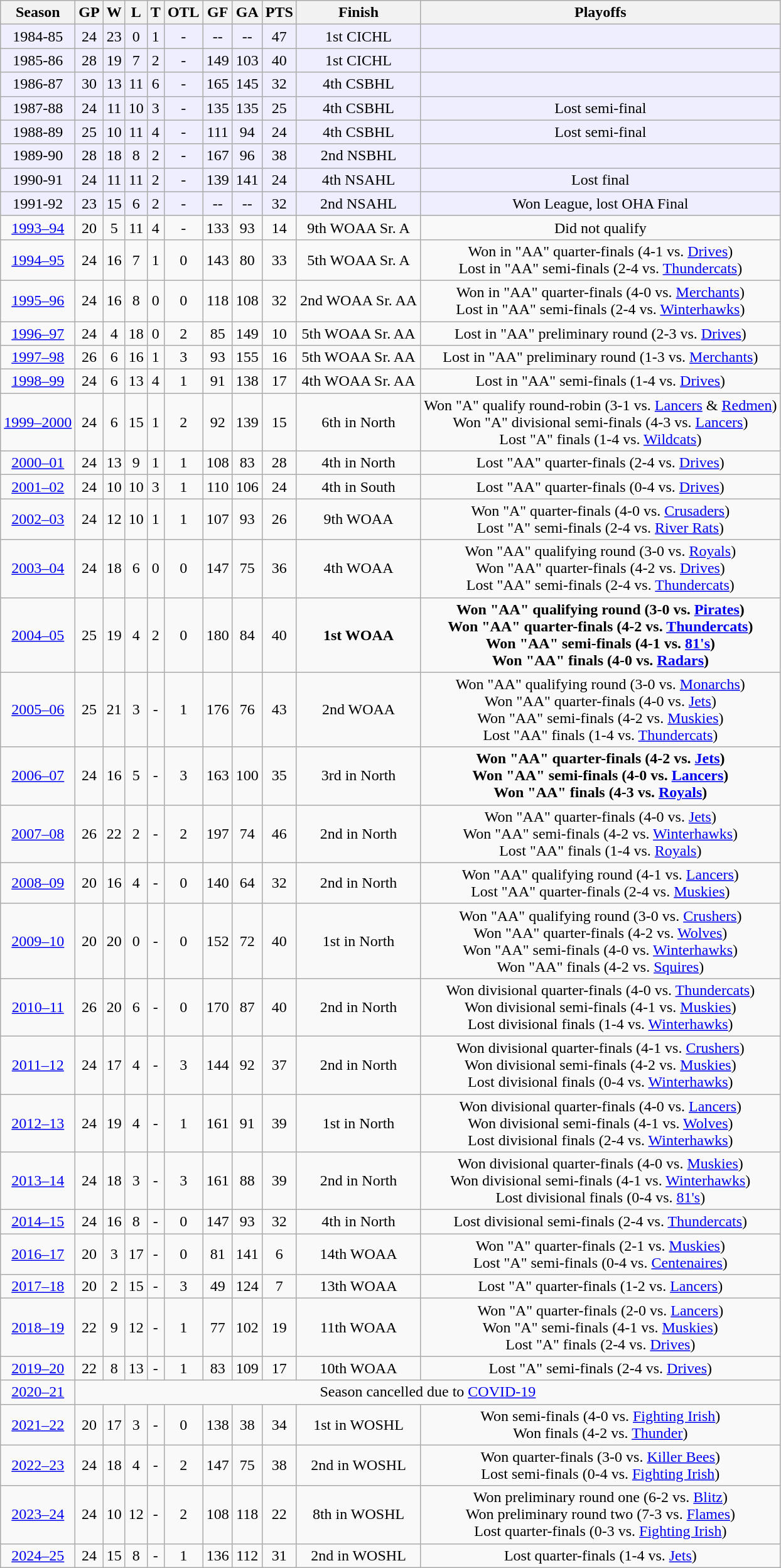<table class="wikitable">
<tr>
<th>Season</th>
<th>GP</th>
<th>W</th>
<th>L</th>
<th>T</th>
<th>OTL</th>
<th>GF</th>
<th>GA</th>
<th>PTS</th>
<th>Finish</th>
<th>Playoffs</th>
</tr>
<tr align="center"  bgcolor="#eeeeff">
<td>1984-85</td>
<td>24</td>
<td>23</td>
<td>0</td>
<td>1</td>
<td>-</td>
<td>--</td>
<td>--</td>
<td>47</td>
<td>1st CICHL</td>
<td></td>
</tr>
<tr align="center"  bgcolor="#eeeeff">
<td>1985-86</td>
<td>28</td>
<td>19</td>
<td>7</td>
<td>2</td>
<td>-</td>
<td>149</td>
<td>103</td>
<td>40</td>
<td>1st CICHL</td>
<td></td>
</tr>
<tr align="center"  bgcolor="#eeeeff">
<td>1986-87</td>
<td>30</td>
<td>13</td>
<td>11</td>
<td>6</td>
<td>-</td>
<td>165</td>
<td>145</td>
<td>32</td>
<td>4th CSBHL</td>
<td></td>
</tr>
<tr align="center"  bgcolor="#eeeeff">
<td>1987-88</td>
<td>24</td>
<td>11</td>
<td>10</td>
<td>3</td>
<td>-</td>
<td>135</td>
<td>135</td>
<td>25</td>
<td>4th CSBHL</td>
<td>Lost semi-final</td>
</tr>
<tr align="center"  bgcolor="#eeeeff">
<td>1988-89</td>
<td>25</td>
<td>10</td>
<td>11</td>
<td>4</td>
<td>-</td>
<td>111</td>
<td>94</td>
<td>24</td>
<td>4th CSBHL</td>
<td>Lost semi-final</td>
</tr>
<tr align="center"  bgcolor="#eeeeff">
<td>1989-90</td>
<td>28</td>
<td>18</td>
<td>8</td>
<td>2</td>
<td>-</td>
<td>167</td>
<td>96</td>
<td>38</td>
<td>2nd NSBHL</td>
<td></td>
</tr>
<tr align="center"  bgcolor="#eeeeff">
<td>1990-91</td>
<td>24</td>
<td>11</td>
<td>11</td>
<td>2</td>
<td>-</td>
<td>139</td>
<td>141</td>
<td>24</td>
<td>4th NSAHL</td>
<td>Lost final</td>
</tr>
<tr align="center"  bgcolor="#eeeeff">
<td>1991-92</td>
<td>23</td>
<td>15</td>
<td>6</td>
<td>2</td>
<td>-</td>
<td>--</td>
<td>--</td>
<td>32</td>
<td>2nd NSAHL</td>
<td>Won League, lost OHA Final</td>
</tr>
<tr align="center">
<td><a href='#'>1993–94</a></td>
<td>20</td>
<td>5</td>
<td>11</td>
<td>4</td>
<td>-</td>
<td>133</td>
<td>93</td>
<td>14</td>
<td>9th WOAA Sr. A</td>
<td>Did not qualify</td>
</tr>
<tr align="center">
<td><a href='#'>1994–95</a></td>
<td>24</td>
<td>16</td>
<td>7</td>
<td>1</td>
<td>0</td>
<td>143</td>
<td>80</td>
<td>33</td>
<td>5th WOAA Sr. A</td>
<td>Won in "AA" quarter-finals (4-1 vs. <a href='#'>Drives</a>) <br> Lost in "AA" semi-finals (2-4 vs. <a href='#'>Thundercats</a>)</td>
</tr>
<tr align="center">
<td><a href='#'>1995–96</a></td>
<td>24</td>
<td>16</td>
<td>8</td>
<td>0</td>
<td>0</td>
<td>118</td>
<td>108</td>
<td>32</td>
<td>2nd WOAA Sr. AA</td>
<td>Won in "AA" quarter-finals (4-0 vs. <a href='#'>Merchants</a>) <br> Lost in "AA" semi-finals (2-4 vs. <a href='#'>Winterhawks</a>)</td>
</tr>
<tr align="center">
<td><a href='#'>1996–97</a></td>
<td>24</td>
<td>4</td>
<td>18</td>
<td>0</td>
<td>2</td>
<td>85</td>
<td>149</td>
<td>10</td>
<td>5th WOAA Sr. AA</td>
<td>Lost in "AA" preliminary round (2-3 vs. <a href='#'>Drives</a>)</td>
</tr>
<tr align="center">
<td><a href='#'>1997–98</a></td>
<td>26</td>
<td>6</td>
<td>16</td>
<td>1</td>
<td>3</td>
<td>93</td>
<td>155</td>
<td>16</td>
<td>5th WOAA Sr. AA</td>
<td>Lost in "AA" preliminary round (1-3 vs. <a href='#'>Merchants</a>)</td>
</tr>
<tr align="center">
<td><a href='#'>1998–99</a></td>
<td>24</td>
<td>6</td>
<td>13</td>
<td>4</td>
<td>1</td>
<td>91</td>
<td>138</td>
<td>17</td>
<td>4th WOAA Sr. AA</td>
<td>Lost in "AA" semi-finals (1-4 vs. <a href='#'>Drives</a>)</td>
</tr>
<tr align="center">
<td><a href='#'>1999–2000</a></td>
<td>24</td>
<td>6</td>
<td>15</td>
<td>1</td>
<td>2</td>
<td>92</td>
<td>139</td>
<td>15</td>
<td>6th in North</td>
<td>Won "A" qualify round-robin (3-1 vs. <a href='#'>Lancers</a> & <a href='#'>Redmen</a>) <br> Won "A" divisional semi-finals (4-3 vs. <a href='#'>Lancers</a>) <br> Lost "A" finals (1-4 vs. <a href='#'>Wildcats</a>)</td>
</tr>
<tr align="center">
<td><a href='#'>2000–01</a></td>
<td>24</td>
<td>13</td>
<td>9</td>
<td>1</td>
<td>1</td>
<td>108</td>
<td>83</td>
<td>28</td>
<td>4th in North</td>
<td>Lost "AA" quarter-finals (2-4 vs. <a href='#'>Drives</a>)</td>
</tr>
<tr align="center">
<td><a href='#'>2001–02</a></td>
<td>24</td>
<td>10</td>
<td>10</td>
<td>3</td>
<td>1</td>
<td>110</td>
<td>106</td>
<td>24</td>
<td>4th in South</td>
<td>Lost "AA" quarter-finals (0-4 vs. <a href='#'>Drives</a>)</td>
</tr>
<tr align="center">
<td><a href='#'>2002–03</a></td>
<td>24</td>
<td>12</td>
<td>10</td>
<td>1</td>
<td>1</td>
<td>107</td>
<td>93</td>
<td>26</td>
<td>9th WOAA</td>
<td>Won "A" quarter-finals (4-0 vs. <a href='#'>Crusaders</a>) <br> Lost "A" semi-finals (2-4 vs. <a href='#'>River Rats</a>)</td>
</tr>
<tr align="center">
<td><a href='#'>2003–04</a></td>
<td>24</td>
<td>18</td>
<td>6</td>
<td>0</td>
<td>0</td>
<td>147</td>
<td>75</td>
<td>36</td>
<td>4th WOAA</td>
<td>Won "AA" qualifying round (3-0 vs. <a href='#'>Royals</a>) <br> Won "AA" quarter-finals (4-2 vs. <a href='#'>Drives</a>) <br> Lost "AA" semi-finals (2-4 vs. <a href='#'>Thundercats</a>)</td>
</tr>
<tr align="center">
<td><a href='#'>2004–05</a></td>
<td>25</td>
<td>19</td>
<td>4</td>
<td>2</td>
<td>0</td>
<td>180</td>
<td>84</td>
<td>40</td>
<td><strong>1st WOAA</strong></td>
<td><strong>Won "AA" qualifying round (3-0 vs. <a href='#'>Pirates</a>) <br> Won "AA" quarter-finals (4-2 vs. <a href='#'>Thundercats</a>) <br> Won "AA" semi-finals (4-1 vs. <a href='#'>81's</a>) <br> Won "AA" finals (4-0 vs. <a href='#'>Radars</a>)</strong></td>
</tr>
<tr align="center">
<td><a href='#'>2005–06</a></td>
<td>25</td>
<td>21</td>
<td>3</td>
<td>-</td>
<td>1</td>
<td>176</td>
<td>76</td>
<td>43</td>
<td>2nd WOAA</td>
<td>Won "AA" qualifying round (3-0 vs. <a href='#'>Monarchs</a>) <br> Won "AA" quarter-finals (4-0 vs. <a href='#'>Jets</a>) <br> Won "AA" semi-finals (4-2 vs. <a href='#'>Muskies</a>) <br> Lost "AA" finals (1-4 vs. <a href='#'>Thundercats</a>)</td>
</tr>
<tr align="center">
<td><a href='#'>2006–07</a></td>
<td>24</td>
<td>16</td>
<td>5</td>
<td>-</td>
<td>3</td>
<td>163</td>
<td>100</td>
<td>35</td>
<td>3rd in North</td>
<td><strong>Won "AA" quarter-finals (4-2 vs. <a href='#'>Jets</a>) <br> Won "AA" semi-finals (4-0 vs. <a href='#'>Lancers</a>) <br> Won "AA" finals (4-3 vs. <a href='#'>Royals</a>)</strong></td>
</tr>
<tr align="center">
<td><a href='#'>2007–08</a></td>
<td>26</td>
<td>22</td>
<td>2</td>
<td>-</td>
<td>2</td>
<td>197</td>
<td>74</td>
<td>46</td>
<td>2nd in North</td>
<td>Won "AA" quarter-finals (4-0 vs. <a href='#'>Jets</a>) <br> Won "AA" semi-finals (4-2 vs. <a href='#'>Winterhawks</a>) <br> Lost "AA" finals (1-4 vs. <a href='#'>Royals</a>)<strong></td>
</tr>
<tr align="center">
<td><a href='#'>2008–09</a></td>
<td>20</td>
<td>16</td>
<td>4</td>
<td>-</td>
<td>0</td>
<td>140</td>
<td>64</td>
<td>32</td>
<td>2nd in North</td>
<td>Won "AA" qualifying round (4-1 vs. <a href='#'>Lancers</a>) <br> Lost "AA" quarter-finals (2-4 vs. <a href='#'>Muskies</a>)</td>
</tr>
<tr align="center">
<td><a href='#'>2009–10</a></td>
<td>20</td>
<td>20</td>
<td>0</td>
<td>-</td>
<td>0</td>
<td>152</td>
<td>72</td>
<td>40</td>
<td></strong>1st in North<strong></td>
<td></strong>Won "AA" qualifying round (3-0 vs. <a href='#'>Crushers</a>) <br> Won "AA" quarter-finals (4-2 vs. <a href='#'>Wolves</a>) <br> Won "AA" semi-finals (4-0 vs. <a href='#'>Winterhawks</a>) <br> Won "AA" finals (4-2 vs. <a href='#'>Squires</a>)<strong></td>
</tr>
<tr align="center">
<td><a href='#'>2010–11</a></td>
<td>26</td>
<td>20</td>
<td>6</td>
<td>-</td>
<td>0</td>
<td>170</td>
<td>87</td>
<td>40</td>
<td>2nd in North</td>
<td>Won divisional quarter-finals (4-0 vs. <a href='#'>Thundercats</a>) <br> Won divisional semi-finals (4-1 vs. <a href='#'>Muskies</a>) <br> Lost divisional finals (1-4 vs. <a href='#'>Winterhawks</a>)</td>
</tr>
<tr align="center">
<td><a href='#'>2011–12</a></td>
<td>24</td>
<td>17</td>
<td>4</td>
<td>-</td>
<td>3</td>
<td>144</td>
<td>92</td>
<td>37</td>
<td>2nd in North</td>
<td>Won divisional quarter-finals (4-1 vs. <a href='#'>Crushers</a>) <br> Won divisional semi-finals (4-2 vs. <a href='#'>Muskies</a>) <br> Lost divisional finals (0-4 vs. <a href='#'>Winterhawks</a>)</td>
</tr>
<tr align="center">
<td><a href='#'>2012–13</a></td>
<td>24</td>
<td>19</td>
<td>4</td>
<td>-</td>
<td>1</td>
<td>161</td>
<td>91</td>
<td>39</td>
<td></strong>1st in North<strong></td>
<td>Won divisional quarter-finals (4-0 vs. <a href='#'>Lancers</a>) <br> Won divisional semi-finals (4-1 vs. <a href='#'>Wolves</a>) <br> Lost divisional finals (2-4 vs. <a href='#'>Winterhawks</a>)</td>
</tr>
<tr align="center">
<td><a href='#'>2013–14</a></td>
<td>24</td>
<td>18</td>
<td>3</td>
<td>-</td>
<td>3</td>
<td>161</td>
<td>88</td>
<td>39</td>
<td>2nd in North</td>
<td>Won divisional quarter-finals (4-0 vs. <a href='#'>Muskies</a>) <br> Won divisional semi-finals (4-1 vs. <a href='#'>Winterhawks</a>) <br> Lost divisional finals (0-4 vs. <a href='#'>81's</a>)</td>
</tr>
<tr align="center">
<td><a href='#'>2014–15</a></td>
<td>24</td>
<td>16</td>
<td>8</td>
<td>-</td>
<td>0</td>
<td>147</td>
<td>93</td>
<td>32</td>
<td>4th in North</td>
<td>Lost divisional semi-finals (2-4 vs. <a href='#'>Thundercats</a>)</td>
</tr>
<tr align="center">
<td><a href='#'>2016–17</a></td>
<td>20</td>
<td>3</td>
<td>17</td>
<td>-</td>
<td>0</td>
<td>81</td>
<td>141</td>
<td>6</td>
<td>14th WOAA</td>
<td>Won "A" quarter-finals (2-1 vs. <a href='#'>Muskies</a>) <br> Lost "A" semi-finals (0-4 vs. <a href='#'>Centenaires</a>)</td>
</tr>
<tr align="center">
<td><a href='#'>2017–18</a></td>
<td>20</td>
<td>2</td>
<td>15</td>
<td>-</td>
<td>3</td>
<td>49</td>
<td>124</td>
<td>7</td>
<td>13th WOAA</td>
<td>Lost "A" quarter-finals (1-2 vs. <a href='#'>Lancers</a>)</td>
</tr>
<tr align="center">
<td><a href='#'>2018–19</a></td>
<td>22</td>
<td>9</td>
<td>12</td>
<td>-</td>
<td>1</td>
<td>77</td>
<td>102</td>
<td>19</td>
<td>11th WOAA</td>
<td>Won "A" quarter-finals (2-0 vs. <a href='#'>Lancers</a>) <br> Won "A" semi-finals (4-1 vs. <a href='#'>Muskies</a>) <br> Lost "A" finals (2-4 vs. <a href='#'>Drives</a>)</td>
</tr>
<tr align="center">
<td><a href='#'>2019–20</a></td>
<td>22</td>
<td>8</td>
<td>13</td>
<td>-</td>
<td>1</td>
<td>83</td>
<td>109</td>
<td>17</td>
<td>10th WOAA</td>
<td>Lost "A" semi-finals (2-4 vs. <a href='#'>Drives</a>)</td>
</tr>
<tr align="center">
<td><a href='#'>2020–21</a></td>
<td colspan="11">Season cancelled due to <a href='#'>COVID-19</a></td>
</tr>
<tr align="center">
<td><a href='#'>2021–22</a></td>
<td>20</td>
<td>17</td>
<td>3</td>
<td>-</td>
<td>0</td>
<td>138</td>
<td>38</td>
<td>34</td>
<td></strong>1st in WOSHL<strong></td>
<td></strong>Won semi-finals (4-0 vs. <a href='#'>Fighting Irish</a>) <br> Won finals (4-2 vs. <a href='#'>Thunder</a>)<strong></td>
</tr>
<tr align="center">
<td><a href='#'>2022–23</a></td>
<td>24</td>
<td>18</td>
<td>4</td>
<td>-</td>
<td>2</td>
<td>147</td>
<td>75</td>
<td>38</td>
<td>2nd in WOSHL</td>
<td>Won quarter-finals (3-0 vs. <a href='#'>Killer Bees</a>) <br> Lost semi-finals (0-4 vs. <a href='#'>Fighting Irish</a>)</td>
</tr>
<tr align="center">
<td><a href='#'>2023–24</a></td>
<td>24</td>
<td>10</td>
<td>12</td>
<td>-</td>
<td>2</td>
<td>108</td>
<td>118</td>
<td>22</td>
<td>8th in WOSHL</td>
<td>Won preliminary round one (6-2 vs. <a href='#'>Blitz</a>) <br> Won preliminary round two (7-3 vs. <a href='#'>Flames</a>) <br> Lost quarter-finals (0-3 vs. <a href='#'>Fighting Irish</a>)</td>
</tr>
<tr align="center">
<td><a href='#'>2024–25</a></td>
<td>24</td>
<td>15</td>
<td>8</td>
<td>-</td>
<td>1</td>
<td>136</td>
<td>112</td>
<td>31</td>
<td>2nd in WOSHL</td>
<td>Lost quarter-finals (1-4 vs. <a href='#'>Jets</a>)</td>
</tr>
</table>
